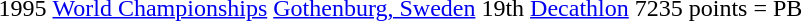<table>
<tr>
<td>1995</td>
<td><a href='#'>World Championships</a></td>
<td><a href='#'>Gothenburg, Sweden</a></td>
<td>19th</td>
<td><a href='#'>Decathlon</a></td>
<td>7235 points = PB</td>
</tr>
</table>
